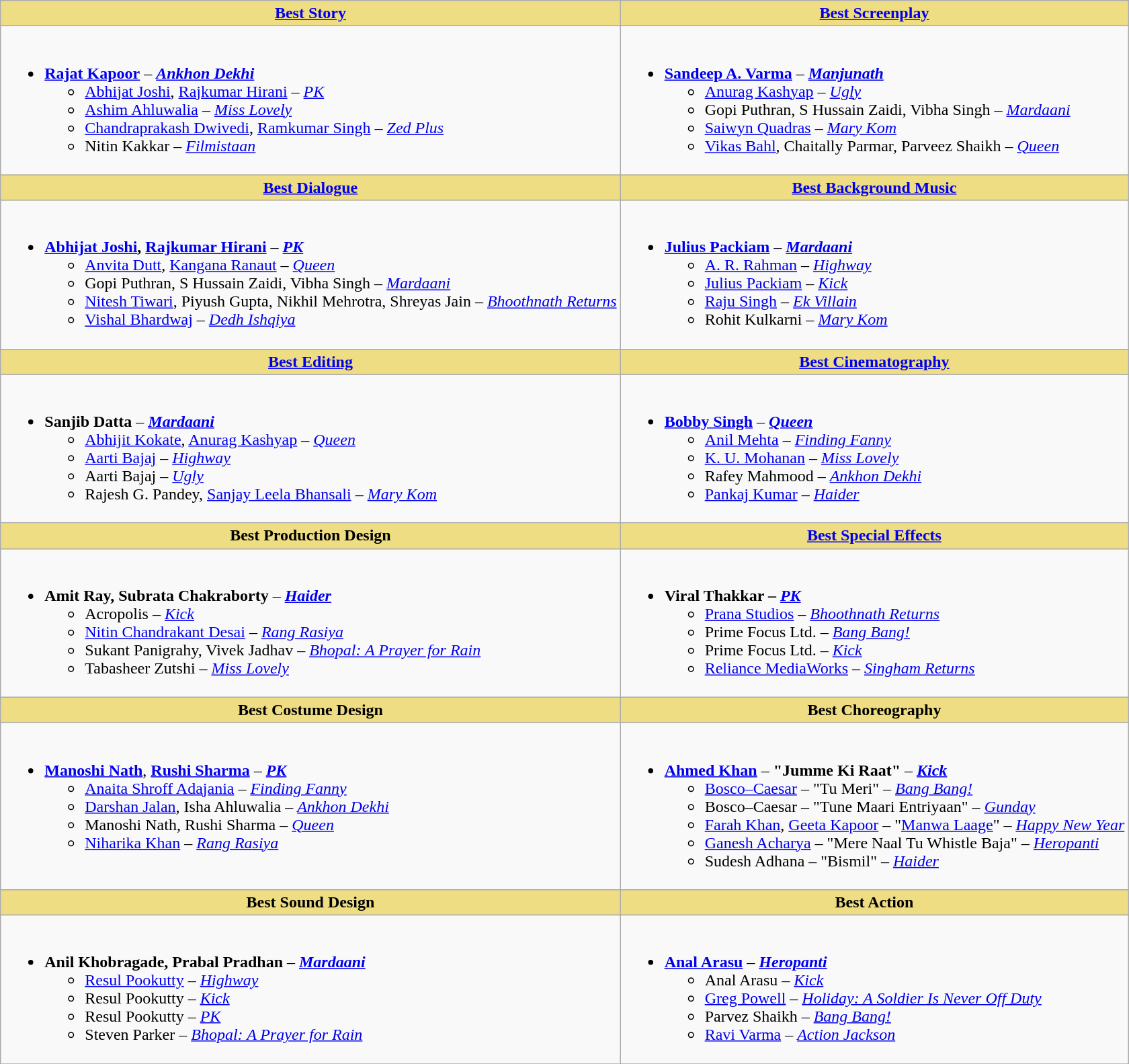<table class="wikitable">
<tr>
<th ! style="background:#EEDD82;text-align:center;"><a href='#'>Best Story</a></th>
<th ! style="background:#eedd82;text-align:center;"><a href='#'>Best Screenplay</a></th>
</tr>
<tr>
<td valign="top"><br><ul><li><strong><a href='#'>Rajat Kapoor</a></strong> – <strong><em><a href='#'>Ankhon Dekhi</a></em></strong><ul><li><a href='#'>Abhijat Joshi</a>, <a href='#'>Rajkumar Hirani</a> – <em><a href='#'>PK</a></em></li><li><a href='#'>Ashim Ahluwalia</a> – <em><a href='#'>Miss Lovely</a></em></li><li><a href='#'>Chandraprakash Dwivedi</a>, <a href='#'>Ramkumar Singh</a> – <em><a href='#'>Zed Plus</a></em></li><li>Nitin Kakkar – <em><a href='#'>Filmistaan</a></em></li></ul></li></ul></td>
<td valign="top"><br><ul><li><strong><a href='#'>Sandeep A. Varma</a></strong> – <strong><em><a href='#'>Manjunath</a></em></strong><ul><li><a href='#'>Anurag Kashyap</a> – <em><a href='#'>Ugly</a></em></li><li>Gopi Puthran, S Hussain Zaidi, Vibha Singh – <em><a href='#'>Mardaani</a></em></li><li><a href='#'>Saiwyn Quadras</a> – <em><a href='#'>Mary Kom</a></em></li><li><a href='#'>Vikas Bahl</a>, Chaitally Parmar, Parveez Shaikh – <em><a href='#'>Queen</a></em></li></ul></li></ul></td>
</tr>
<tr>
<th ! style="background:#EEDD82;text-align:center;"><a href='#'>Best Dialogue</a></th>
<th ! style="background:#eedd82;text-align:center;"><a href='#'>Best Background Music</a></th>
</tr>
<tr>
<td valign="top"><br><ul><li><strong><a href='#'>Abhijat Joshi</a>, <a href='#'>Rajkumar Hirani</a></strong> – <strong><em><a href='#'>PK</a></em></strong><ul><li><a href='#'>Anvita Dutt</a>, <a href='#'>Kangana Ranaut</a> – <em><a href='#'>Queen</a></em></li><li>Gopi Puthran, S Hussain Zaidi, Vibha Singh – <em><a href='#'>Mardaani</a></em></li><li><a href='#'>Nitesh Tiwari</a>, Piyush Gupta, Nikhil Mehrotra, Shreyas Jain – <em><a href='#'>Bhoothnath Returns</a></em></li><li><a href='#'>Vishal Bhardwaj</a> – <em><a href='#'>Dedh Ishqiya</a></em></li></ul></li></ul></td>
<td valign="top"><br><ul><li><strong><a href='#'>Julius Packiam</a></strong> – <strong><em><a href='#'>Mardaani</a></em></strong><ul><li><a href='#'>A. R. Rahman</a> – <em><a href='#'>Highway</a></em></li><li><a href='#'>Julius Packiam</a> – <em><a href='#'>Kick</a></em></li><li><a href='#'>Raju Singh</a> – <em><a href='#'>Ek Villain</a></em></li><li>Rohit Kulkarni – <em><a href='#'>Mary Kom</a></em></li></ul></li></ul></td>
</tr>
<tr>
<th ! style="background:#EEDD82;text-align:center;"><a href='#'>Best Editing</a></th>
<th ! style="background:#eedd82;text-align:center;"><a href='#'>Best Cinematography</a></th>
</tr>
<tr>
<td valign="top"><br><ul><li><strong>Sanjib Datta</strong> – <strong><em><a href='#'>Mardaani</a></em></strong><ul><li><a href='#'>Abhijit Kokate</a>, <a href='#'>Anurag Kashyap</a> – <em><a href='#'>Queen</a></em></li><li><a href='#'>Aarti Bajaj</a> – <em><a href='#'>Highway</a></em></li><li>Aarti Bajaj – <em><a href='#'>Ugly</a></em></li><li>Rajesh G. Pandey, <a href='#'>Sanjay Leela Bhansali</a> – <em><a href='#'>Mary Kom</a></em></li></ul></li></ul></td>
<td valign="top"><br><ul><li><strong><a href='#'>Bobby Singh</a></strong> – <strong><em><a href='#'>Queen</a></em></strong><ul><li><a href='#'>Anil Mehta</a> – <em><a href='#'>Finding Fanny</a></em></li><li><a href='#'>K. U. Mohanan</a> – <em><a href='#'>Miss Lovely</a></em></li><li>Rafey Mahmood – <em><a href='#'>Ankhon Dekhi</a></em></li><li><a href='#'>Pankaj Kumar</a> – <em><a href='#'>Haider</a></em></li></ul></li></ul></td>
</tr>
<tr>
<th ! style="background:#EEDD82;text-align:center;">Best Production Design</th>
<th ! style="background:#eedd82;text-align:center;"><a href='#'>Best Special Effects</a></th>
</tr>
<tr>
<td valign="top"><br><ul><li><strong>Amit Ray, Subrata Chakraborty</strong> – <strong><em><a href='#'>Haider</a></em></strong><ul><li>Acropolis – <em><a href='#'>Kick</a></em></li><li><a href='#'>Nitin Chandrakant Desai</a> – <em><a href='#'>Rang Rasiya</a></em></li><li>Sukant Panigrahy, Vivek Jadhav – <em><a href='#'>Bhopal: A Prayer for Rain</a></em></li><li>Tabasheer Zutshi – <em><a href='#'>Miss Lovely</a></em></li></ul></li></ul></td>
<td valign="top"><br><ul><li><strong>Viral Thakkar – <em><a href='#'>PK</a></em></strong><ul><li><a href='#'>Prana Studios</a> – <em><a href='#'>Bhoothnath Returns</a></em></li><li>Prime Focus Ltd. – <em><a href='#'>Bang Bang!</a></em></li><li>Prime Focus Ltd. – <em><a href='#'>Kick</a></em></li><li><a href='#'>Reliance MediaWorks</a> – <em><a href='#'>Singham Returns</a></em></li></ul></li></ul></td>
</tr>
<tr>
<th ! style="background:#EEDD82;text-align:center;">Best Costume Design</th>
<th ! style="background:#eedd82;text-align:center;">Best Choreography</th>
</tr>
<tr>
<td valign="top"><br><ul><li><strong><a href='#'>Manoshi Nath</a></strong>, <strong><a href='#'>Rushi Sharma</a></strong> – <strong><em><a href='#'>PK</a></em></strong><ul><li><a href='#'>Anaita Shroff Adajania</a> – <em><a href='#'>Finding Fanny</a></em></li><li><a href='#'>Darshan Jalan</a>, Isha Ahluwalia – <em><a href='#'>Ankhon Dekhi</a></em></li><li>Manoshi Nath, Rushi Sharma – <em><a href='#'>Queen</a></em></li><li><a href='#'>Niharika Khan</a> – <em><a href='#'>Rang Rasiya</a></em></li></ul></li></ul></td>
<td valign="top"><br><ul><li><strong><a href='#'>Ahmed Khan</a></strong> –  <strong>"Jumme Ki Raat"</strong> – <strong><em><a href='#'>Kick</a></em></strong><ul><li><a href='#'>Bosco–Caesar</a> – "Tu Meri" – <em><a href='#'>Bang Bang!</a></em></li><li>Bosco–Caesar – "Tune Maari Entriyaan" – <em><a href='#'>Gunday</a></em></li><li><a href='#'>Farah Khan</a>, <a href='#'>Geeta Kapoor</a> – "<a href='#'>Manwa Laage</a>" – <em><a href='#'>Happy New Year</a></em></li><li><a href='#'>Ganesh Acharya</a> – "Mere Naal Tu Whistle Baja" – <em><a href='#'>Heropanti</a></em></li><li>Sudesh Adhana – "Bismil" – <em><a href='#'>Haider</a></em></li></ul></li></ul></td>
</tr>
<tr>
<th ! style="background:#EEDD82;text-align:center;">Best Sound Design</th>
<th ! style="background:#eedd82;text-align:center;">Best Action</th>
</tr>
<tr>
<td valign="top"><br><ul><li><strong>Anil Khobragade, Prabal Pradhan</strong> – <strong><em><a href='#'>Mardaani</a></em></strong><ul><li><a href='#'>Resul Pookutty</a> – <em><a href='#'>Highway</a></em></li><li>Resul Pookutty – <em><a href='#'>Kick</a></em></li><li>Resul Pookutty – <em><a href='#'>PK</a></em></li><li>Steven Parker – <em><a href='#'>Bhopal: A Prayer for Rain</a></em></li></ul></li></ul></td>
<td valign="top"><br><ul><li><strong><a href='#'>Anal Arasu</a></strong> – <strong><em><a href='#'>Heropanti</a></em></strong><ul><li>Anal Arasu – <em><a href='#'>Kick</a></em></li><li><a href='#'>Greg Powell</a> – <em><a href='#'>Holiday: A Soldier Is Never Off Duty</a></em></li><li>Parvez Shaikh – <em><a href='#'>Bang Bang!</a></em></li><li><a href='#'>Ravi Varma</a> – <em><a href='#'>Action Jackson</a></em></li></ul></li></ul></td>
</tr>
<tr>
</tr>
</table>
